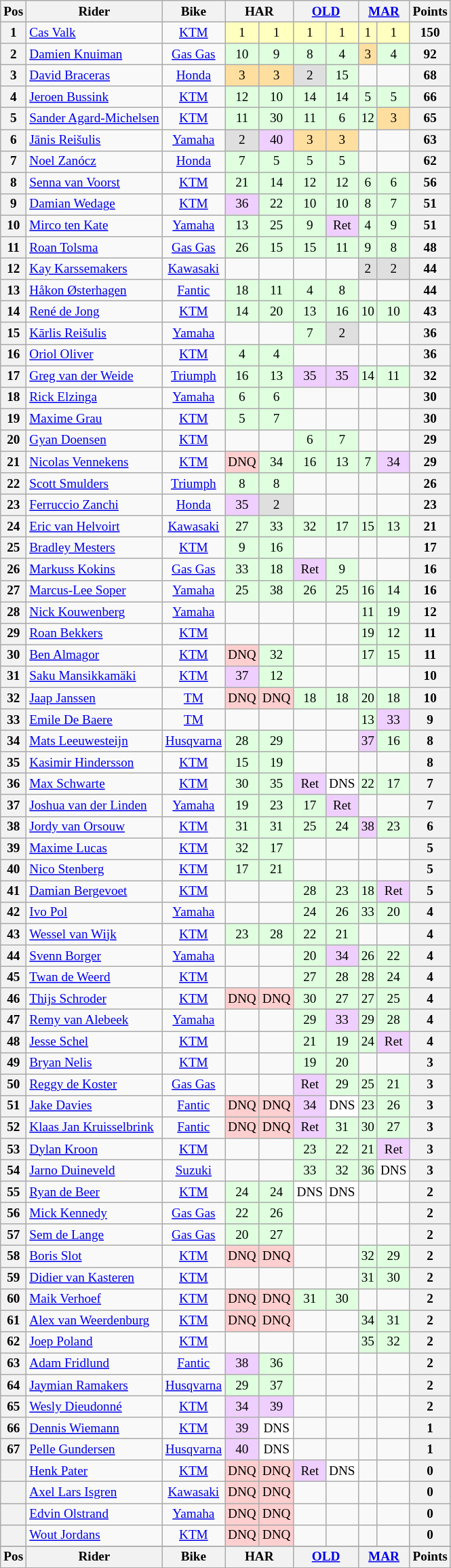<table class="wikitable" style="font-size: 80%; text-align:center">
<tr valign="top">
<th valign="middle">Pos</th>
<th valign="middle">Rider</th>
<th valign="middle">Bike</th>
<th colspan=2>HAR<br></th>
<th colspan=2><a href='#'>OLD</a><br></th>
<th colspan=2><a href='#'>MAR</a><br></th>
<th valign="middle">Points</th>
</tr>
<tr>
<th>1</th>
<td align=left> <a href='#'>Cas Valk</a></td>
<td><a href='#'>KTM</a></td>
<td style="background:#ffffbf;">1</td>
<td style="background:#ffffbf;">1</td>
<td style="background:#ffffbf;">1</td>
<td style="background:#ffffbf;">1</td>
<td style="background:#ffffbf;">1</td>
<td style="background:#ffffbf;">1</td>
<th>150</th>
</tr>
<tr>
<th>2</th>
<td align=left> <a href='#'>Damien Knuiman</a></td>
<td><a href='#'>Gas Gas</a></td>
<td style="background:#dfffdf;">10</td>
<td style="background:#dfffdf;">9</td>
<td style="background:#dfffdf;">8</td>
<td style="background:#dfffdf;">4</td>
<td style="background:#ffdf9f;">3</td>
<td style="background:#dfffdf;">4</td>
<th>92</th>
</tr>
<tr>
<th>3</th>
<td align=left> <a href='#'>David Braceras</a></td>
<td><a href='#'>Honda</a></td>
<td style="background:#ffdf9f;">3</td>
<td style="background:#ffdf9f;">3</td>
<td style="background:#dfdfdf;">2</td>
<td style="background:#dfffdf;">15</td>
<td></td>
<td></td>
<th>68</th>
</tr>
<tr>
<th>4</th>
<td align=left> <a href='#'>Jeroen Bussink</a></td>
<td><a href='#'>KTM</a></td>
<td style="background:#dfffdf;">12</td>
<td style="background:#dfffdf;">10</td>
<td style="background:#dfffdf;">14</td>
<td style="background:#dfffdf;">14</td>
<td style="background:#dfffdf;">5</td>
<td style="background:#dfffdf;">5</td>
<th>66</th>
</tr>
<tr>
<th>5</th>
<td align=left> <a href='#'>Sander Agard-Michelsen</a></td>
<td><a href='#'>KTM</a></td>
<td style="background:#dfffdf;">11</td>
<td style="background:#dfffdf;">30</td>
<td style="background:#dfffdf;">11</td>
<td style="background:#dfffdf;">6</td>
<td style="background:#dfffdf;">12</td>
<td style="background:#ffdf9f;">3</td>
<th>65</th>
</tr>
<tr>
<th>6</th>
<td align=left> <a href='#'>Jānis Reišulis</a></td>
<td><a href='#'>Yamaha</a></td>
<td style="background:#dfdfdf;">2</td>
<td style="background:#efcfff;">40</td>
<td style="background:#ffdf9f;">3</td>
<td style="background:#ffdf9f;">3</td>
<td></td>
<td></td>
<th>63</th>
</tr>
<tr>
<th>7</th>
<td align=left> <a href='#'>Noel Zanócz</a></td>
<td><a href='#'>Honda</a></td>
<td style="background:#dfffdf;">7</td>
<td style="background:#dfffdf;">5</td>
<td style="background:#dfffdf;">5</td>
<td style="background:#dfffdf;">5</td>
<td></td>
<td></td>
<th>62</th>
</tr>
<tr>
<th>8</th>
<td align=left> <a href='#'>Senna van Voorst</a></td>
<td><a href='#'>KTM</a></td>
<td style="background:#dfffdf;">21</td>
<td style="background:#dfffdf;">14</td>
<td style="background:#dfffdf;">12</td>
<td style="background:#dfffdf;">12</td>
<td style="background:#dfffdf;">6</td>
<td style="background:#dfffdf;">6</td>
<th>56</th>
</tr>
<tr>
<th>9</th>
<td align=left> <a href='#'>Damian Wedage</a></td>
<td><a href='#'>KTM</a></td>
<td style="background:#efcfff;">36</td>
<td style="background:#dfffdf;">22</td>
<td style="background:#dfffdf;">10</td>
<td style="background:#dfffdf;">10</td>
<td style="background:#dfffdf;">8</td>
<td style="background:#dfffdf;">7</td>
<th>51</th>
</tr>
<tr>
<th>10</th>
<td align=left> <a href='#'>Mirco ten Kate</a></td>
<td><a href='#'>Yamaha</a></td>
<td style="background:#dfffdf;">13</td>
<td style="background:#dfffdf;">25</td>
<td style="background:#dfffdf;">9</td>
<td style="background:#efcfff;">Ret</td>
<td style="background:#dfffdf;">4</td>
<td style="background:#dfffdf;">9</td>
<th>51</th>
</tr>
<tr>
<th>11</th>
<td align=left> <a href='#'>Roan Tolsma</a></td>
<td><a href='#'>Gas Gas</a></td>
<td style="background:#dfffdf;">26</td>
<td style="background:#dfffdf;">15</td>
<td style="background:#dfffdf;">15</td>
<td style="background:#dfffdf;">11</td>
<td style="background:#dfffdf;">9</td>
<td style="background:#dfffdf;">8</td>
<th>48</th>
</tr>
<tr>
<th>12</th>
<td align=left> <a href='#'>Kay Karssemakers</a></td>
<td><a href='#'>Kawasaki</a></td>
<td></td>
<td></td>
<td></td>
<td></td>
<td style="background:#dfdfdf;">2</td>
<td style="background:#dfdfdf;">2</td>
<th>44</th>
</tr>
<tr>
<th>13</th>
<td align=left> <a href='#'>Håkon Østerhagen</a></td>
<td><a href='#'>Fantic</a></td>
<td style="background:#dfffdf;">18</td>
<td style="background:#dfffdf;">11</td>
<td style="background:#dfffdf;">4</td>
<td style="background:#dfffdf;">8</td>
<td></td>
<td></td>
<th>44</th>
</tr>
<tr>
<th>14</th>
<td align=left> <a href='#'>René de Jong</a></td>
<td><a href='#'>KTM</a></td>
<td style="background:#dfffdf;">14</td>
<td style="background:#dfffdf;">20</td>
<td style="background:#dfffdf;">13</td>
<td style="background:#dfffdf;">16</td>
<td style="background:#dfffdf;">10</td>
<td style="background:#dfffdf;">10</td>
<th>43</th>
</tr>
<tr>
<th>15</th>
<td align=left> <a href='#'>Kārlis Reišulis</a></td>
<td><a href='#'>Yamaha</a></td>
<td></td>
<td></td>
<td style="background:#dfffdf;">7</td>
<td style="background:#dfdfdf;">2</td>
<td></td>
<td></td>
<th>36</th>
</tr>
<tr>
<th>16</th>
<td align=left> <a href='#'>Oriol Oliver</a></td>
<td><a href='#'>KTM</a></td>
<td style="background:#dfffdf;">4</td>
<td style="background:#dfffdf;">4</td>
<td></td>
<td></td>
<td></td>
<td></td>
<th>36</th>
</tr>
<tr>
<th>17</th>
<td align=left> <a href='#'>Greg van der Weide</a></td>
<td><a href='#'>Triumph</a></td>
<td style="background:#dfffdf;">16</td>
<td style="background:#dfffdf;">13</td>
<td style="background:#efcfff;">35</td>
<td style="background:#efcfff;">35</td>
<td style="background:#dfffdf;">14</td>
<td style="background:#dfffdf;">11</td>
<th>32</th>
</tr>
<tr>
<th>18</th>
<td align=left> <a href='#'>Rick Elzinga</a></td>
<td><a href='#'>Yamaha</a></td>
<td style="background:#dfffdf;">6</td>
<td style="background:#dfffdf;">6</td>
<td></td>
<td></td>
<td></td>
<td></td>
<th>30</th>
</tr>
<tr>
<th>19</th>
<td align=left> <a href='#'>Maxime Grau</a></td>
<td><a href='#'>KTM</a></td>
<td style="background:#dfffdf;">5</td>
<td style="background:#dfffdf;">7</td>
<td></td>
<td></td>
<td></td>
<td></td>
<th>30</th>
</tr>
<tr>
<th>20</th>
<td align=left> <a href='#'>Gyan Doensen</a></td>
<td><a href='#'>KTM</a></td>
<td></td>
<td></td>
<td style="background:#dfffdf;">6</td>
<td style="background:#dfffdf;">7</td>
<td></td>
<td></td>
<th>29</th>
</tr>
<tr>
<th>21</th>
<td align=left> <a href='#'>Nicolas Vennekens</a></td>
<td><a href='#'>KTM</a></td>
<td style="background:#ffcfcf;">DNQ</td>
<td style="background:#dfffdf;">34</td>
<td style="background:#dfffdf;">16</td>
<td style="background:#dfffdf;">13</td>
<td style="background:#dfffdf;">7</td>
<td style="background:#efcfff;">34</td>
<th>29</th>
</tr>
<tr>
<th>22</th>
<td align=left> <a href='#'>Scott Smulders</a></td>
<td><a href='#'>Triumph</a></td>
<td style="background:#dfffdf;">8</td>
<td style="background:#dfffdf;">8</td>
<td></td>
<td></td>
<td></td>
<td></td>
<th>26</th>
</tr>
<tr>
<th>23</th>
<td align=left> <a href='#'>Ferruccio Zanchi</a></td>
<td><a href='#'>Honda</a></td>
<td style="background:#efcfff;">35</td>
<td style="background:#dfdfdf;">2</td>
<td></td>
<td></td>
<td></td>
<td></td>
<th>23</th>
</tr>
<tr>
<th>24</th>
<td align=left> <a href='#'>Eric van Helvoirt</a></td>
<td><a href='#'>Kawasaki</a></td>
<td style="background:#dfffdf;">27</td>
<td style="background:#dfffdf;">33</td>
<td style="background:#dfffdf;">32</td>
<td style="background:#dfffdf;">17</td>
<td style="background:#dfffdf;">15</td>
<td style="background:#dfffdf;">13</td>
<th>21</th>
</tr>
<tr>
<th>25</th>
<td align=left> <a href='#'>Bradley Mesters</a></td>
<td><a href='#'>KTM</a></td>
<td style="background:#dfffdf;">9</td>
<td style="background:#dfffdf;">16</td>
<td></td>
<td></td>
<td></td>
<td></td>
<th>17</th>
</tr>
<tr>
<th>26</th>
<td align=left> <a href='#'>Markuss Kokins</a></td>
<td><a href='#'>Gas Gas</a></td>
<td style="background:#dfffdf;">33</td>
<td style="background:#dfffdf;">18</td>
<td style="background:#efcfff;">Ret</td>
<td style="background:#dfffdf;">9</td>
<td></td>
<td></td>
<th>16</th>
</tr>
<tr>
<th>27</th>
<td align=left> <a href='#'>Marcus-Lee Soper</a></td>
<td><a href='#'>Yamaha</a></td>
<td style="background:#dfffdf;">25</td>
<td style="background:#dfffdf;">38</td>
<td style="background:#dfffdf;">26</td>
<td style="background:#dfffdf;">25</td>
<td style="background:#dfffdf;">16</td>
<td style="background:#dfffdf;">14</td>
<th>16</th>
</tr>
<tr>
<th>28</th>
<td align=left> <a href='#'>Nick Kouwenberg</a></td>
<td><a href='#'>Yamaha</a></td>
<td></td>
<td></td>
<td></td>
<td></td>
<td style="background:#dfffdf;">11</td>
<td style="background:#dfffdf;">19</td>
<th>12</th>
</tr>
<tr>
<th>29</th>
<td align=left> <a href='#'>Roan Bekkers</a></td>
<td><a href='#'>KTM</a></td>
<td></td>
<td></td>
<td></td>
<td></td>
<td style="background:#dfffdf;">19</td>
<td style="background:#dfffdf;">12</td>
<th>11</th>
</tr>
<tr>
<th>30</th>
<td align=left> <a href='#'>Ben Almagor</a></td>
<td><a href='#'>KTM</a></td>
<td style="background:#ffcfcf;">DNQ</td>
<td style="background:#dfffdf;">32</td>
<td></td>
<td></td>
<td style="background:#dfffdf;">17</td>
<td style="background:#dfffdf;">15</td>
<th>11</th>
</tr>
<tr>
<th>31</th>
<td align=left> <a href='#'>Saku Mansikkamäki</a></td>
<td><a href='#'>KTM</a></td>
<td style="background:#efcfff;">37</td>
<td style="background:#dfffdf;">12</td>
<td></td>
<td></td>
<td></td>
<td></td>
<th>10</th>
</tr>
<tr>
<th>32</th>
<td align=left> <a href='#'>Jaap Janssen</a></td>
<td><a href='#'>TM</a></td>
<td style="background:#ffcfcf;">DNQ</td>
<td style="background:#ffcfcf;">DNQ</td>
<td style="background:#dfffdf;">18</td>
<td style="background:#dfffdf;">18</td>
<td style="background:#dfffdf;">20</td>
<td style="background:#dfffdf;">18</td>
<th>10</th>
</tr>
<tr>
<th>33</th>
<td align=left> <a href='#'>Emile De Baere</a></td>
<td><a href='#'>TM</a></td>
<td></td>
<td></td>
<td></td>
<td></td>
<td style="background:#dfffdf;">13</td>
<td style="background:#efcfff;">33</td>
<th>9</th>
</tr>
<tr>
<th>34</th>
<td align=left> <a href='#'>Mats Leeuwesteijn</a></td>
<td><a href='#'>Husqvarna</a></td>
<td style="background:#dfffdf;">28</td>
<td style="background:#dfffdf;">29</td>
<td></td>
<td></td>
<td style="background:#efcfff;">37</td>
<td style="background:#dfffdf;">16</td>
<th>8</th>
</tr>
<tr>
<th>35</th>
<td align=left> <a href='#'>Kasimir Hindersson</a></td>
<td><a href='#'>KTM</a></td>
<td style="background:#dfffdf;">15</td>
<td style="background:#dfffdf;">19</td>
<td></td>
<td></td>
<td></td>
<td></td>
<th>8</th>
</tr>
<tr>
<th>36</th>
<td align=left> <a href='#'>Max Schwarte</a></td>
<td><a href='#'>KTM</a></td>
<td style="background:#dfffdf;">30</td>
<td style="background:#dfffdf;">35</td>
<td style="background:#efcfff;">Ret</td>
<td style="background:#ffffff;">DNS</td>
<td style="background:#dfffdf;">22</td>
<td style="background:#dfffdf;">17</td>
<th>7</th>
</tr>
<tr>
<th>37</th>
<td align=left> <a href='#'>Joshua van der Linden</a></td>
<td><a href='#'>Yamaha</a></td>
<td style="background:#dfffdf;">19</td>
<td style="background:#dfffdf;">23</td>
<td style="background:#dfffdf;">17</td>
<td style="background:#efcfff;">Ret</td>
<td></td>
<td></td>
<th>7</th>
</tr>
<tr>
<th>38</th>
<td align=left> <a href='#'>Jordy van Orsouw</a></td>
<td><a href='#'>KTM</a></td>
<td style="background:#dfffdf;">31</td>
<td style="background:#dfffdf;">31</td>
<td style="background:#dfffdf;">25</td>
<td style="background:#dfffdf;">24</td>
<td style="background:#efcfff;">38</td>
<td style="background:#dfffdf;">23</td>
<th>6</th>
</tr>
<tr>
<th>39</th>
<td align=left> <a href='#'>Maxime Lucas</a></td>
<td><a href='#'>KTM</a></td>
<td style="background:#dfffdf;">32</td>
<td style="background:#dfffdf;">17</td>
<td></td>
<td></td>
<td></td>
<td></td>
<th>5</th>
</tr>
<tr>
<th>40</th>
<td align=left> <a href='#'>Nico Stenberg</a></td>
<td><a href='#'>KTM</a></td>
<td style="background:#dfffdf;">17</td>
<td style="background:#dfffdf;">21</td>
<td></td>
<td></td>
<td></td>
<td></td>
<th>5</th>
</tr>
<tr>
<th>41</th>
<td align=left> <a href='#'>Damian Bergevoet</a></td>
<td><a href='#'>KTM</a></td>
<td></td>
<td></td>
<td style="background:#dfffdf;">28</td>
<td style="background:#dfffdf;">23</td>
<td style="background:#dfffdf;">18</td>
<td style="background:#efcfff;">Ret</td>
<th>5</th>
</tr>
<tr>
<th>42</th>
<td align=left> <a href='#'>Ivo Pol</a></td>
<td><a href='#'>Yamaha</a></td>
<td></td>
<td></td>
<td style="background:#dfffdf;">24</td>
<td style="background:#dfffdf;">26</td>
<td style="background:#dfffdf;">33</td>
<td style="background:#dfffdf;">20</td>
<th>4</th>
</tr>
<tr>
<th>43</th>
<td align=left> <a href='#'>Wessel van Wijk</a></td>
<td><a href='#'>KTM</a></td>
<td style="background:#dfffdf;">23</td>
<td style="background:#dfffdf;">28</td>
<td style="background:#dfffdf;">22</td>
<td style="background:#dfffdf;">21</td>
<td></td>
<td></td>
<th>4</th>
</tr>
<tr>
<th>44</th>
<td align=left> <a href='#'>Svenn Borger</a></td>
<td><a href='#'>Yamaha</a></td>
<td></td>
<td></td>
<td style="background:#dfffdf;">20</td>
<td style="background:#efcfff;">34</td>
<td style="background:#dfffdf;">26</td>
<td style="background:#dfffdf;">22</td>
<th>4</th>
</tr>
<tr>
<th>45</th>
<td align=left> <a href='#'>Twan de Weerd</a></td>
<td><a href='#'>KTM</a></td>
<td></td>
<td></td>
<td style="background:#dfffdf;">27</td>
<td style="background:#dfffdf;">28</td>
<td style="background:#dfffdf;">28</td>
<td style="background:#dfffdf;">24</td>
<th>4</th>
</tr>
<tr>
<th>46</th>
<td align=left> <a href='#'>Thijs Schroder</a></td>
<td><a href='#'>KTM</a></td>
<td style="background:#ffcfcf;">DNQ</td>
<td style="background:#ffcfcf;">DNQ</td>
<td style="background:#dfffdf;">30</td>
<td style="background:#dfffdf;">27</td>
<td style="background:#dfffdf;">27</td>
<td style="background:#dfffdf;">25</td>
<th>4</th>
</tr>
<tr>
<th>47</th>
<td align=left> <a href='#'>Remy van Alebeek</a></td>
<td><a href='#'>Yamaha</a></td>
<td></td>
<td></td>
<td style="background:#dfffdf;">29</td>
<td style="background:#efcfff;">33</td>
<td style="background:#dfffdf;">29</td>
<td style="background:#dfffdf;">28</td>
<th>4</th>
</tr>
<tr>
<th>48</th>
<td align=left> <a href='#'>Jesse Schel</a></td>
<td><a href='#'>KTM</a></td>
<td></td>
<td></td>
<td style="background:#dfffdf;">21</td>
<td style="background:#dfffdf;">19</td>
<td style="background:#dfffdf;">24</td>
<td style="background:#efcfff;">Ret</td>
<th>4</th>
</tr>
<tr>
<th>49</th>
<td align=left> <a href='#'>Bryan Nelis</a></td>
<td><a href='#'>KTM</a></td>
<td></td>
<td></td>
<td style="background:#dfffdf;">19</td>
<td style="background:#dfffdf;">20</td>
<td></td>
<td></td>
<th>3</th>
</tr>
<tr>
<th>50</th>
<td align=left> <a href='#'>Reggy de Koster</a></td>
<td><a href='#'>Gas Gas</a></td>
<td></td>
<td></td>
<td style="background:#efcfff;">Ret</td>
<td style="background:#dfffdf;">29</td>
<td style="background:#dfffdf;">25</td>
<td style="background:#dfffdf;">21</td>
<th>3</th>
</tr>
<tr>
<th>51</th>
<td align=left> <a href='#'>Jake Davies</a></td>
<td><a href='#'>Fantic</a></td>
<td style="background:#ffcfcf;">DNQ</td>
<td style="background:#ffcfcf;">DNQ</td>
<td style="background:#efcfff;">34</td>
<td style="background:#ffffff;">DNS</td>
<td style="background:#dfffdf;">23</td>
<td style="background:#dfffdf;">26</td>
<th>3</th>
</tr>
<tr>
<th>52</th>
<td align=left> <a href='#'>Klaas Jan Kruisselbrink</a></td>
<td><a href='#'>Fantic</a></td>
<td style="background:#ffcfcf;">DNQ</td>
<td style="background:#ffcfcf;">DNQ</td>
<td style="background:#efcfff;">Ret</td>
<td style="background:#dfffdf;">31</td>
<td style="background:#dfffdf;">30</td>
<td style="background:#dfffdf;">27</td>
<th>3</th>
</tr>
<tr>
<th>53</th>
<td align=left> <a href='#'>Dylan Kroon</a></td>
<td><a href='#'>KTM</a></td>
<td></td>
<td></td>
<td style="background:#dfffdf;">23</td>
<td style="background:#dfffdf;">22</td>
<td style="background:#dfffdf;">21</td>
<td style="background:#efcfff;">Ret</td>
<th>3</th>
</tr>
<tr>
<th>54</th>
<td align=left> <a href='#'>Jarno Duineveld</a></td>
<td><a href='#'>Suzuki</a></td>
<td></td>
<td></td>
<td style="background:#dfffdf;">33</td>
<td style="background:#dfffdf;">32</td>
<td style="background:#dfffdf;">36</td>
<td style="background:#ffffff;">DNS</td>
<th>3</th>
</tr>
<tr>
<th>55</th>
<td align=left> <a href='#'>Ryan de Beer</a></td>
<td><a href='#'>KTM</a></td>
<td style="background:#dfffdf;">24</td>
<td style="background:#dfffdf;">24</td>
<td style="background:#ffffff;">DNS</td>
<td style="background:#ffffff;">DNS</td>
<td></td>
<td></td>
<th>2</th>
</tr>
<tr>
<th>56</th>
<td align=left> <a href='#'>Mick Kennedy</a></td>
<td><a href='#'>Gas Gas</a></td>
<td style="background:#dfffdf;">22</td>
<td style="background:#dfffdf;">26</td>
<td></td>
<td></td>
<td></td>
<td></td>
<th>2</th>
</tr>
<tr>
<th>57</th>
<td align=left> <a href='#'>Sem de Lange</a></td>
<td><a href='#'>Gas Gas</a></td>
<td style="background:#dfffdf;">20</td>
<td style="background:#dfffdf;">27</td>
<td></td>
<td></td>
<td></td>
<td></td>
<th>2</th>
</tr>
<tr>
<th>58</th>
<td align=left> <a href='#'>Boris Slot</a></td>
<td><a href='#'>KTM</a></td>
<td style="background:#ffcfcf;">DNQ</td>
<td style="background:#ffcfcf;">DNQ</td>
<td></td>
<td></td>
<td style="background:#dfffdf;">32</td>
<td style="background:#dfffdf;">29</td>
<th>2</th>
</tr>
<tr>
<th>59</th>
<td align=left> <a href='#'>Didier van Kasteren</a></td>
<td><a href='#'>KTM</a></td>
<td></td>
<td></td>
<td></td>
<td></td>
<td style="background:#dfffdf;">31</td>
<td style="background:#dfffdf;">30</td>
<th>2</th>
</tr>
<tr>
<th>60</th>
<td align=left> <a href='#'>Maik Verhoef</a></td>
<td><a href='#'>KTM</a></td>
<td style="background:#ffcfcf;">DNQ</td>
<td style="background:#ffcfcf;">DNQ</td>
<td style="background:#dfffdf;">31</td>
<td style="background:#dfffdf;">30</td>
<td></td>
<td></td>
<th>2</th>
</tr>
<tr>
<th>61</th>
<td align=left> <a href='#'>Alex van Weerdenburg</a></td>
<td><a href='#'>KTM</a></td>
<td style="background:#ffcfcf;">DNQ</td>
<td style="background:#ffcfcf;">DNQ</td>
<td></td>
<td></td>
<td style="background:#dfffdf;">34</td>
<td style="background:#dfffdf;">31</td>
<th>2</th>
</tr>
<tr>
<th>62</th>
<td align=left> <a href='#'>Joep Poland</a></td>
<td><a href='#'>KTM</a></td>
<td></td>
<td></td>
<td></td>
<td></td>
<td style="background:#dfffdf;">35</td>
<td style="background:#dfffdf;">32</td>
<th>2</th>
</tr>
<tr>
<th>63</th>
<td align=left> <a href='#'>Adam Fridlund</a></td>
<td><a href='#'>Fantic</a></td>
<td style="background:#efcfff;">38</td>
<td style="background:#dfffdf;">36</td>
<td></td>
<td></td>
<td></td>
<td></td>
<th>2</th>
</tr>
<tr>
<th>64</th>
<td align=left> <a href='#'>Jaymian Ramakers</a></td>
<td><a href='#'>Husqvarna</a></td>
<td style="background:#dfffdf;">29</td>
<td style="background:#dfffdf;">37</td>
<td></td>
<td></td>
<td></td>
<td></td>
<th>2</th>
</tr>
<tr>
<th>65</th>
<td align=left> <a href='#'>Wesly Dieudonné</a></td>
<td><a href='#'>KTM</a></td>
<td style="background:#efcfff;">34</td>
<td style="background:#efcfff;">39</td>
<td></td>
<td></td>
<td></td>
<td></td>
<th>2</th>
</tr>
<tr>
<th>66</th>
<td align=left> <a href='#'>Dennis Wiemann</a></td>
<td><a href='#'>KTM</a></td>
<td style="background:#efcfff;">39</td>
<td style="background:#ffffff;">DNS</td>
<td></td>
<td></td>
<td></td>
<td></td>
<th>1</th>
</tr>
<tr>
<th>67</th>
<td align=left> <a href='#'>Pelle Gundersen</a></td>
<td><a href='#'>Husqvarna</a></td>
<td style="background:#efcfff;">40</td>
<td style="background:#ffffff;">DNS</td>
<td></td>
<td></td>
<td></td>
<td></td>
<th>1</th>
</tr>
<tr>
<th></th>
<td align=left> <a href='#'>Henk Pater</a></td>
<td><a href='#'>KTM</a></td>
<td style="background:#ffcfcf;">DNQ</td>
<td style="background:#ffcfcf;">DNQ</td>
<td style="background:#efcfff;">Ret</td>
<td style="background:#ffffff;">DNS</td>
<td></td>
<td></td>
<th>0</th>
</tr>
<tr>
<th></th>
<td align=left> <a href='#'>Axel Lars Isgren</a></td>
<td><a href='#'>Kawasaki</a></td>
<td style="background:#ffcfcf;">DNQ</td>
<td style="background:#ffcfcf;">DNQ</td>
<td></td>
<td></td>
<td></td>
<td></td>
<th>0</th>
</tr>
<tr>
<th></th>
<td align=left> <a href='#'>Edvin Olstrand</a></td>
<td><a href='#'>Yamaha</a></td>
<td style="background:#ffcfcf;">DNQ</td>
<td style="background:#ffcfcf;">DNQ</td>
<td></td>
<td></td>
<td></td>
<td></td>
<th>0</th>
</tr>
<tr>
<th></th>
<td align=left> <a href='#'>Wout Jordans</a></td>
<td><a href='#'>KTM</a></td>
<td style="background:#ffcfcf;">DNQ</td>
<td style="background:#ffcfcf;">DNQ</td>
<td></td>
<td></td>
<td></td>
<td></td>
<th>0</th>
</tr>
<tr>
</tr>
<tr valign="top">
<th valign="middle">Pos</th>
<th valign="middle">Rider</th>
<th valign="middle">Bike</th>
<th colspan=2>HAR<br></th>
<th colspan=2><a href='#'>OLD</a><br></th>
<th colspan=2><a href='#'>MAR</a><br></th>
<th valign="middle">Points</th>
</tr>
<tr>
</tr>
</table>
